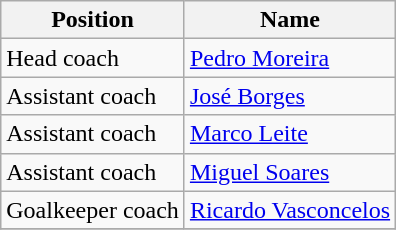<table class="wikitable">
<tr>
<th>Position</th>
<th>Name</th>
</tr>
<tr>
<td>Head coach</td>
<td> <a href='#'>Pedro Moreira</a></td>
</tr>
<tr>
<td>Assistant coach</td>
<td> <a href='#'>José Borges</a></td>
</tr>
<tr>
<td>Assistant coach</td>
<td> <a href='#'>Marco Leite</a></td>
</tr>
<tr>
<td>Assistant coach</td>
<td> <a href='#'>Miguel Soares</a></td>
</tr>
<tr>
<td>Goalkeeper coach</td>
<td> <a href='#'>Ricardo Vasconcelos</a></td>
</tr>
<tr>
</tr>
</table>
